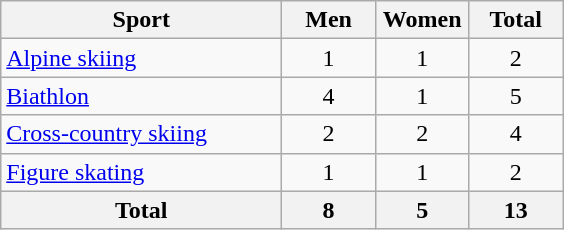<table class="wikitable sortable" style="text-align:center;">
<tr>
<th width=180>Sport</th>
<th width=55>Men</th>
<th width=55>Women</th>
<th width=55>Total</th>
</tr>
<tr>
<td align=left><a href='#'>Alpine skiing</a></td>
<td>1</td>
<td>1</td>
<td>2</td>
</tr>
<tr>
<td align=left><a href='#'>Biathlon</a></td>
<td>4</td>
<td>1</td>
<td>5</td>
</tr>
<tr>
<td align=left><a href='#'>Cross-country skiing</a></td>
<td>2</td>
<td>2</td>
<td>4</td>
</tr>
<tr>
<td align=left><a href='#'>Figure skating</a></td>
<td>1</td>
<td>1</td>
<td>2</td>
</tr>
<tr>
<th>Total</th>
<th>8</th>
<th>5</th>
<th>13</th>
</tr>
</table>
